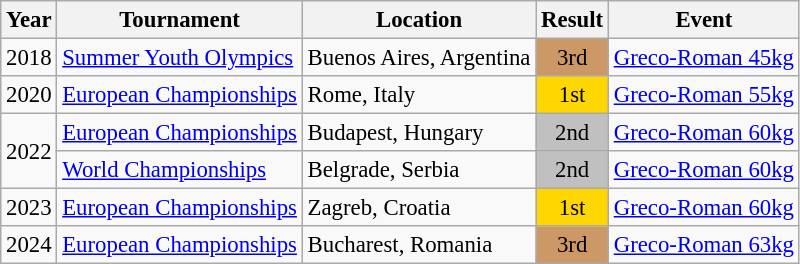<table class="wikitable" style="font-size:95%;">
<tr>
<th>Year</th>
<th>Tournament</th>
<th>Location</th>
<th>Result</th>
<th>Event</th>
</tr>
<tr>
<td>2018</td>
<td><a href='#'>Summer Youth Olympics</a></td>
<td>Buenos Aires, Argentina</td>
<td align="center" bgcolor="cc9966">3rd</td>
<td><a href='#'>Greco-Roman 45kg</a></td>
</tr>
<tr>
<td>2020</td>
<td><a href='#'>European Championships</a></td>
<td>Rome, Italy</td>
<td align="center" bgcolor="gold">1st</td>
<td><a href='#'>Greco-Roman 55kg</a></td>
</tr>
<tr>
<td rowspan=2>2022</td>
<td><a href='#'>European Championships</a></td>
<td>Budapest, Hungary</td>
<td align="center" bgcolor="silver">2nd</td>
<td><a href='#'>Greco-Roman 60kg</a></td>
</tr>
<tr>
<td><a href='#'>World Championships</a></td>
<td>Belgrade, Serbia</td>
<td align="center" bgcolor="silver">2nd</td>
<td><a href='#'>Greco-Roman 60kg</a></td>
</tr>
<tr>
<td>2023</td>
<td><a href='#'>European Championships</a></td>
<td>Zagreb, Croatia</td>
<td align="center" bgcolor="gold">1st</td>
<td><a href='#'>Greco-Roman 60kg</a></td>
</tr>
<tr>
<td>2024</td>
<td><a href='#'>European Championships</a></td>
<td>Bucharest, Romania</td>
<td align="center" bgcolor="cc9966">3rd</td>
<td><a href='#'>Greco-Roman 63kg</a></td>
</tr>
</table>
